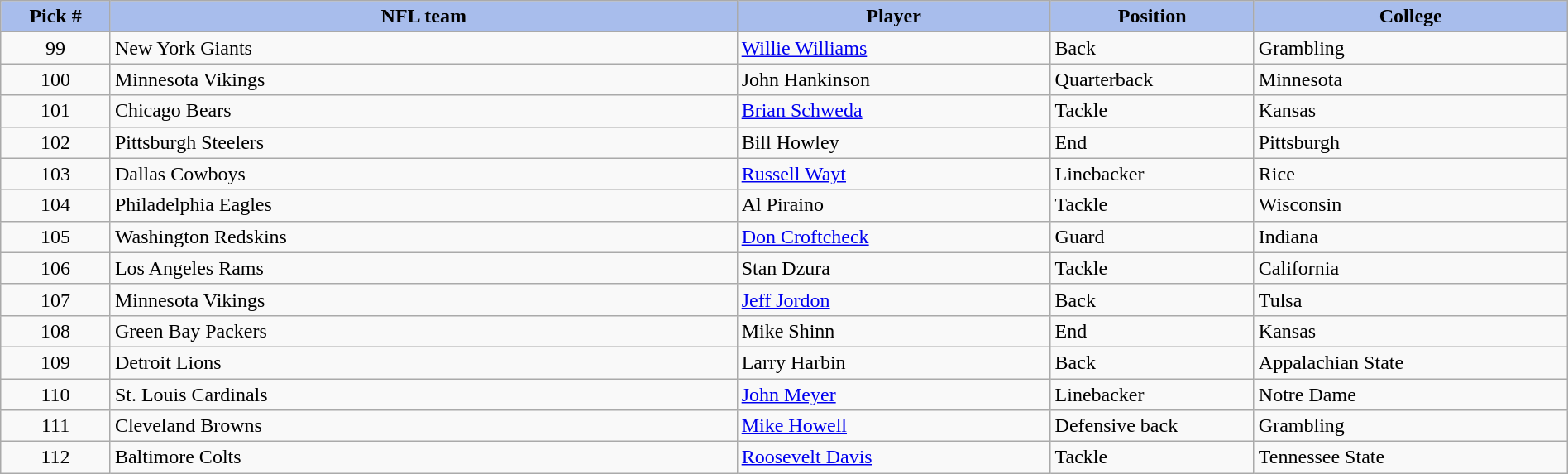<table class="wikitable sortable sortable" style="width: 100%">
<tr>
<th style="background:#A8BDEC;" width=7%>Pick #</th>
<th width=40% style="background:#A8BDEC;">NFL team</th>
<th width=20% style="background:#A8BDEC;">Player</th>
<th width=13% style="background:#A8BDEC;">Position</th>
<th style="background:#A8BDEC;">College</th>
</tr>
<tr>
<td align=center>99</td>
<td>New York Giants</td>
<td><a href='#'>Willie Williams</a></td>
<td>Back</td>
<td>Grambling</td>
</tr>
<tr>
<td align=center>100</td>
<td>Minnesota Vikings</td>
<td>John Hankinson</td>
<td>Quarterback</td>
<td>Minnesota</td>
</tr>
<tr>
<td align=center>101</td>
<td>Chicago Bears</td>
<td><a href='#'>Brian Schweda</a></td>
<td>Tackle</td>
<td>Kansas</td>
</tr>
<tr>
<td align=center>102</td>
<td>Pittsburgh Steelers</td>
<td>Bill Howley</td>
<td>End</td>
<td>Pittsburgh</td>
</tr>
<tr>
<td align=center>103</td>
<td>Dallas Cowboys</td>
<td><a href='#'>Russell Wayt</a></td>
<td>Linebacker</td>
<td>Rice</td>
</tr>
<tr>
<td align=center>104</td>
<td>Philadelphia Eagles</td>
<td>Al Piraino</td>
<td>Tackle</td>
<td>Wisconsin</td>
</tr>
<tr>
<td align=center>105</td>
<td>Washington Redskins</td>
<td><a href='#'>Don Croftcheck</a></td>
<td>Guard</td>
<td>Indiana</td>
</tr>
<tr>
<td align=center>106</td>
<td>Los Angeles Rams</td>
<td>Stan Dzura</td>
<td>Tackle</td>
<td>California</td>
</tr>
<tr>
<td align=center>107</td>
<td>Minnesota Vikings</td>
<td><a href='#'>Jeff Jordon</a></td>
<td>Back</td>
<td>Tulsa</td>
</tr>
<tr>
<td align=center>108</td>
<td>Green Bay Packers</td>
<td>Mike Shinn</td>
<td>End</td>
<td>Kansas</td>
</tr>
<tr>
<td align=center>109</td>
<td>Detroit Lions</td>
<td>Larry Harbin</td>
<td>Back</td>
<td>Appalachian State</td>
</tr>
<tr>
<td align=center>110</td>
<td>St. Louis Cardinals</td>
<td><a href='#'>John Meyer</a></td>
<td>Linebacker</td>
<td>Notre Dame</td>
</tr>
<tr>
<td align=center>111</td>
<td>Cleveland Browns</td>
<td><a href='#'>Mike Howell</a></td>
<td>Defensive back</td>
<td>Grambling</td>
</tr>
<tr>
<td align=center>112</td>
<td>Baltimore Colts</td>
<td><a href='#'>Roosevelt Davis</a></td>
<td>Tackle</td>
<td>Tennessee State</td>
</tr>
</table>
